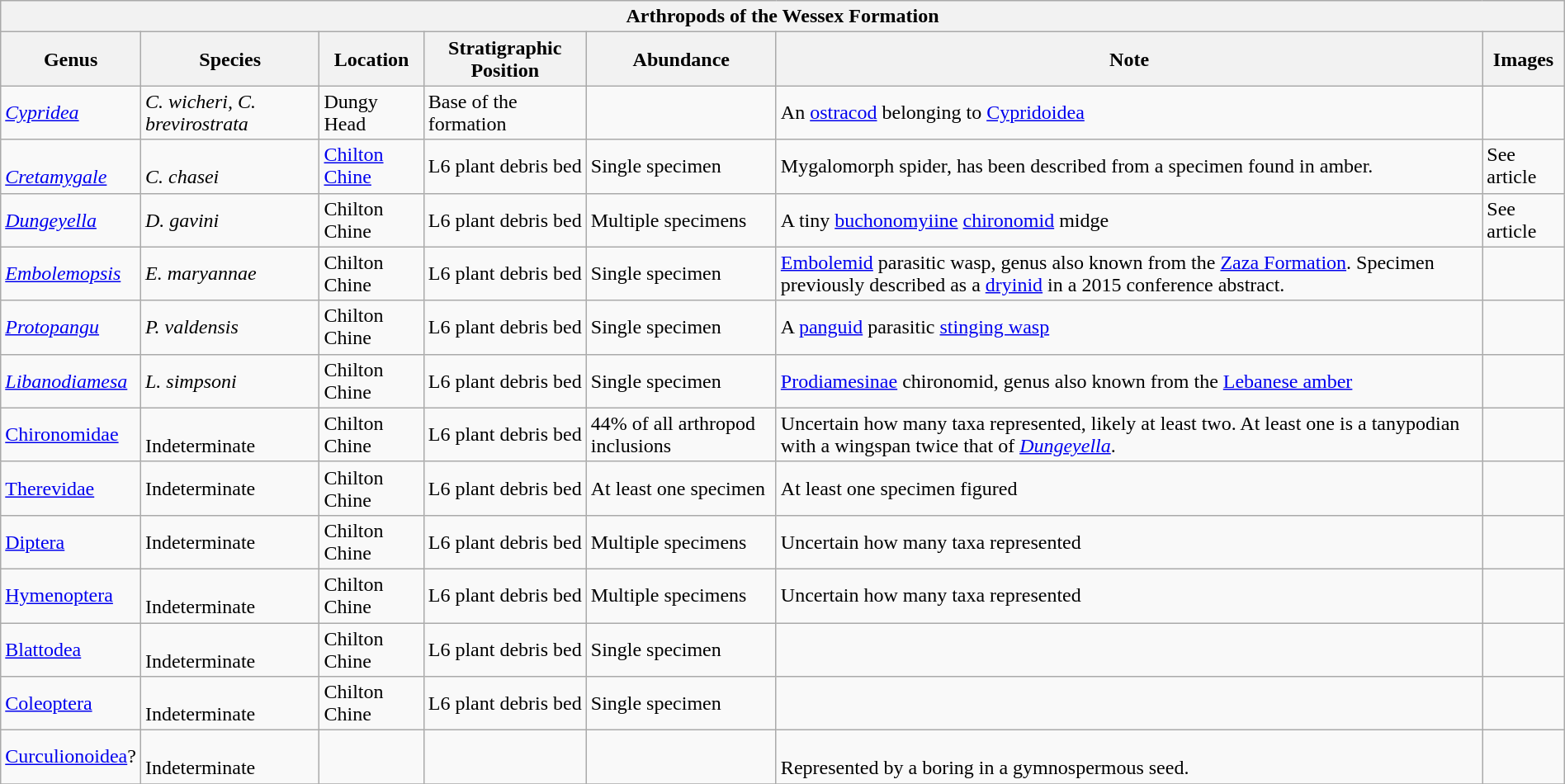<table class="wikitable" style="margin:auto; width:100%;">
<tr>
<th colspan="7" style="text-align:center;">Arthropods <strong>of the Wessex Formation</strong></th>
</tr>
<tr>
<th>Genus</th>
<th>Species</th>
<th>Location</th>
<th>Stratigraphic Position</th>
<th>Abundance</th>
<th>Note</th>
<th>Images</th>
</tr>
<tr>
<td><em><a href='#'>Cypridea</a></em></td>
<td><em>C. wicheri, C. brevirostrata</em></td>
<td>Dungy Head</td>
<td>Base of the formation</td>
<td></td>
<td>An <a href='#'>ostracod</a> belonging to <a href='#'>Cypridoidea</a></td>
<td></td>
</tr>
<tr>
<td><br><em><a href='#'>Cretamygale</a></em></td>
<td><br><em>C.  chasei</em></td>
<td><a href='#'>Chilton Chine</a></td>
<td>L6 plant debris bed</td>
<td>Single specimen</td>
<td>Mygalomorph spider, has been described from a specimen found in amber.</td>
<td>See article</td>
</tr>
<tr>
<td><em><a href='#'>Dungeyella</a></em></td>
<td><em>D. gavini</em></td>
<td>Chilton Chine</td>
<td>L6 plant debris bed</td>
<td>Multiple specimens</td>
<td>A tiny <a href='#'>buchonomyiine</a> <a href='#'>chironomid</a> midge</td>
<td>See article</td>
</tr>
<tr>
<td><em><a href='#'>Embolemopsis</a></em></td>
<td><em>E. maryannae</em></td>
<td>Chilton Chine</td>
<td>L6 plant debris bed</td>
<td>Single specimen</td>
<td><a href='#'>Embolemid</a> parasitic wasp, genus also known from the <a href='#'>Zaza Formation</a>. Specimen previously described as a <a href='#'>dryinid</a> in a 2015 conference abstract.</td>
<td></td>
</tr>
<tr>
<td><em><a href='#'>Protopangu</a></em></td>
<td><em>P. valdensis</em></td>
<td>Chilton Chine</td>
<td>L6 plant debris bed</td>
<td>Single specimen</td>
<td>A <a href='#'>panguid</a> parasitic <a href='#'>stinging wasp</a></td>
<td></td>
</tr>
<tr>
<td><em><a href='#'>Libanodiamesa</a></em></td>
<td><em>L. simpsoni</em></td>
<td>Chilton Chine</td>
<td>L6 plant debris bed</td>
<td>Single specimen</td>
<td><a href='#'>Prodiamesinae</a> chironomid, genus also known from the <a href='#'>Lebanese amber</a></td>
<td></td>
</tr>
<tr>
<td><a href='#'>Chironomidae</a></td>
<td><br>Indeterminate</td>
<td>Chilton Chine</td>
<td>L6 plant debris bed</td>
<td>44% of all arthropod inclusions</td>
<td>Uncertain how many taxa represented, likely at least two. At least one is a tanypodian with a wingspan twice that of <em><a href='#'>Dungeyella</a></em>.</td>
<td></td>
</tr>
<tr>
<td><a href='#'>Therevidae</a></td>
<td>Indeterminate</td>
<td>Chilton Chine</td>
<td>L6 plant debris bed</td>
<td>At least one specimen</td>
<td>At least one specimen figured</td>
<td></td>
</tr>
<tr>
<td><a href='#'>Diptera</a></td>
<td>Indeterminate</td>
<td>Chilton Chine</td>
<td>L6 plant debris bed</td>
<td>Multiple specimens</td>
<td>Uncertain how many taxa represented</td>
<td></td>
</tr>
<tr>
<td><a href='#'>Hymenoptera</a></td>
<td><br>Indeterminate</td>
<td>Chilton Chine</td>
<td>L6 plant debris bed</td>
<td>Multiple specimens</td>
<td>Uncertain how many taxa represented</td>
<td></td>
</tr>
<tr>
<td><a href='#'>Blattodea</a></td>
<td><br>Indeterminate</td>
<td>Chilton Chine</td>
<td>L6 plant debris bed</td>
<td>Single specimen</td>
<td></td>
<td></td>
</tr>
<tr>
<td><a href='#'>Coleoptera</a></td>
<td><br>Indeterminate</td>
<td>Chilton Chine</td>
<td>L6 plant debris bed</td>
<td>Single specimen</td>
<td></td>
<td></td>
</tr>
<tr>
<td><a href='#'>Curculionoidea</a>?</td>
<td><br>Indeterminate</td>
<td></td>
<td></td>
<td></td>
<td><br>Represented by a boring in a gymnospermous seed.</td>
<td></td>
</tr>
<tr>
</tr>
</table>
